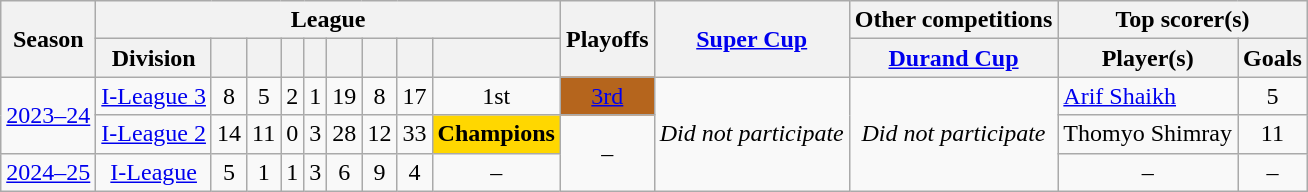<table class="wikitable sortable" style="text-align: center">
<tr>
<th rowspan="2">Season</th>
<th colspan="9">League</th>
<th rowspan="2"><strong>Playoffs</strong></th>
<th rowspan="2"><strong><a href='#'>Super Cup</a></strong></th>
<th>Other competitions</th>
<th colspan="2">Top scorer(s)</th>
</tr>
<tr>
<th>Division</th>
<th></th>
<th></th>
<th></th>
<th></th>
<th></th>
<th></th>
<th></th>
<th></th>
<th><a href='#'>Durand Cup</a></th>
<th>Player(s)</th>
<th>Goals</th>
</tr>
<tr>
<td rowspan="2"><a href='#'>2023–24</a></td>
<td><a href='#'>I-League 3</a></td>
<td>8</td>
<td>5</td>
<td>2</td>
<td>1</td>
<td>19</td>
<td>8</td>
<td>17</td>
<td>1st</td>
<td bgcolor="#B5651D" align="center"><a href='#'>3rd</a> </td>
<td rowspan="3"><em>Did not participate</em></td>
<td rowspan="3"><em>Did not participate</em></td>
<td align="left"> <a href='#'>Arif Shaikh</a></td>
<td>5</td>
</tr>
<tr>
<td><a href='#'>I-League 2</a></td>
<td>14</td>
<td>11</td>
<td>0</td>
<td>3</td>
<td>28</td>
<td>12</td>
<td>33</td>
<th style="background:gold">Champions </th>
<td rowspan="2">–</td>
<td align="left"> Thomyo Shimray</td>
<td>11</td>
</tr>
<tr>
<td><a href='#'>2024–25</a></td>
<td><a href='#'>I-League</a></td>
<td>5</td>
<td>1</td>
<td>1</td>
<td>3</td>
<td>6</td>
<td>9</td>
<td>4</td>
<td>–</td>
<td>–</td>
<td>–</td>
</tr>
</table>
